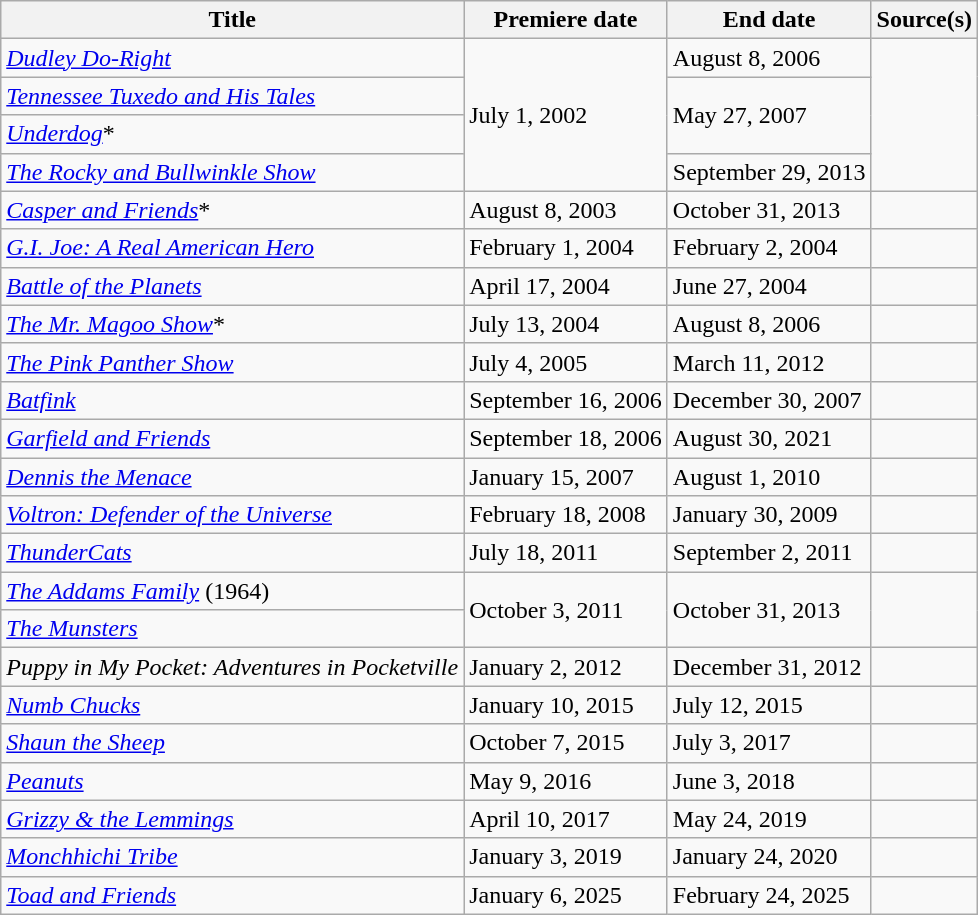<table class="wikitable sortable">
<tr>
<th>Title</th>
<th>Premiere date</th>
<th>End date</th>
<th>Source(s)</th>
</tr>
<tr>
<td><em><a href='#'>Dudley Do-Right</a></em></td>
<td rowspan=4>July 1, 2002</td>
<td>August 8, 2006</td>
<td rowspan=4></td>
</tr>
<tr>
<td><em><a href='#'>Tennessee Tuxedo and His Tales</a></em></td>
<td rowspan=2>May 27, 2007</td>
</tr>
<tr>
<td><em><a href='#'>Underdog</a></em>*</td>
</tr>
<tr>
<td><em><a href='#'>The Rocky and Bullwinkle Show</a></em></td>
<td>September 29, 2013</td>
</tr>
<tr>
<td><em><a href='#'>Casper and Friends</a></em>*</td>
<td>August 8, 2003</td>
<td>October 31, 2013</td>
<td></td>
</tr>
<tr>
<td><em><a href='#'>G.I. Joe: A Real American Hero</a></em></td>
<td>February 1, 2004</td>
<td>February 2, 2004</td>
<td></td>
</tr>
<tr>
<td><em><a href='#'>Battle of the Planets</a></em></td>
<td>April 17, 2004</td>
<td>June 27, 2004</td>
<td></td>
</tr>
<tr>
<td><em><a href='#'>The Mr. Magoo Show</a></em>*</td>
<td>July 13, 2004</td>
<td>August 8, 2006</td>
<td></td>
</tr>
<tr>
<td><em><a href='#'>The Pink Panther Show</a></em></td>
<td>July 4, 2005</td>
<td>March 11, 2012</td>
<td></td>
</tr>
<tr>
<td><em><a href='#'>Batfink</a></em></td>
<td>September 16, 2006</td>
<td>December 30, 2007</td>
<td></td>
</tr>
<tr>
<td><em><a href='#'>Garfield and Friends</a></em></td>
<td>September 18, 2006</td>
<td>August 30, 2021</td>
<td></td>
</tr>
<tr>
<td><em><a href='#'>Dennis the Menace</a></em></td>
<td>January 15, 2007</td>
<td>August 1, 2010</td>
<td></td>
</tr>
<tr>
<td><em><a href='#'>Voltron: Defender of the Universe</a></em></td>
<td>February 18, 2008</td>
<td>January 30, 2009</td>
<td></td>
</tr>
<tr>
<td><em><a href='#'>ThunderCats</a></em></td>
<td>July 18, 2011</td>
<td>September 2, 2011</td>
<td></td>
</tr>
<tr>
<td><em><a href='#'>The Addams Family</a></em> (1964)</td>
<td rowspan=2>October 3, 2011</td>
<td rowspan=2>October 31, 2013</td>
<td rowspan=2></td>
</tr>
<tr>
<td><em><a href='#'>The Munsters</a></em></td>
</tr>
<tr>
<td><em>Puppy in My Pocket: Adventures in Pocketville</em></td>
<td>January 2, 2012</td>
<td>December 31, 2012</td>
<td></td>
</tr>
<tr>
<td><em><a href='#'>Numb Chucks</a></em></td>
<td>January 10, 2015</td>
<td>July 12, 2015</td>
<td></td>
</tr>
<tr>
<td><em><a href='#'>Shaun the Sheep</a></em></td>
<td>October 7, 2015</td>
<td>July 3, 2017</td>
<td></td>
</tr>
<tr>
<td><em><a href='#'>Peanuts</a></em></td>
<td>May 9, 2016</td>
<td>June 3, 2018</td>
<td></td>
</tr>
<tr>
<td><em><a href='#'>Grizzy & the Lemmings</a></em></td>
<td>April 10, 2017</td>
<td>May 24, 2019</td>
<td></td>
</tr>
<tr>
<td><em><a href='#'>Monchhichi Tribe</a></em></td>
<td>January 3, 2019</td>
<td>January 24, 2020</td>
<td></td>
</tr>
<tr>
<td><em><a href='#'>Toad and Friends</a></em></td>
<td>January 6, 2025</td>
<td>February 24, 2025</td>
<td></td>
</tr>
</table>
